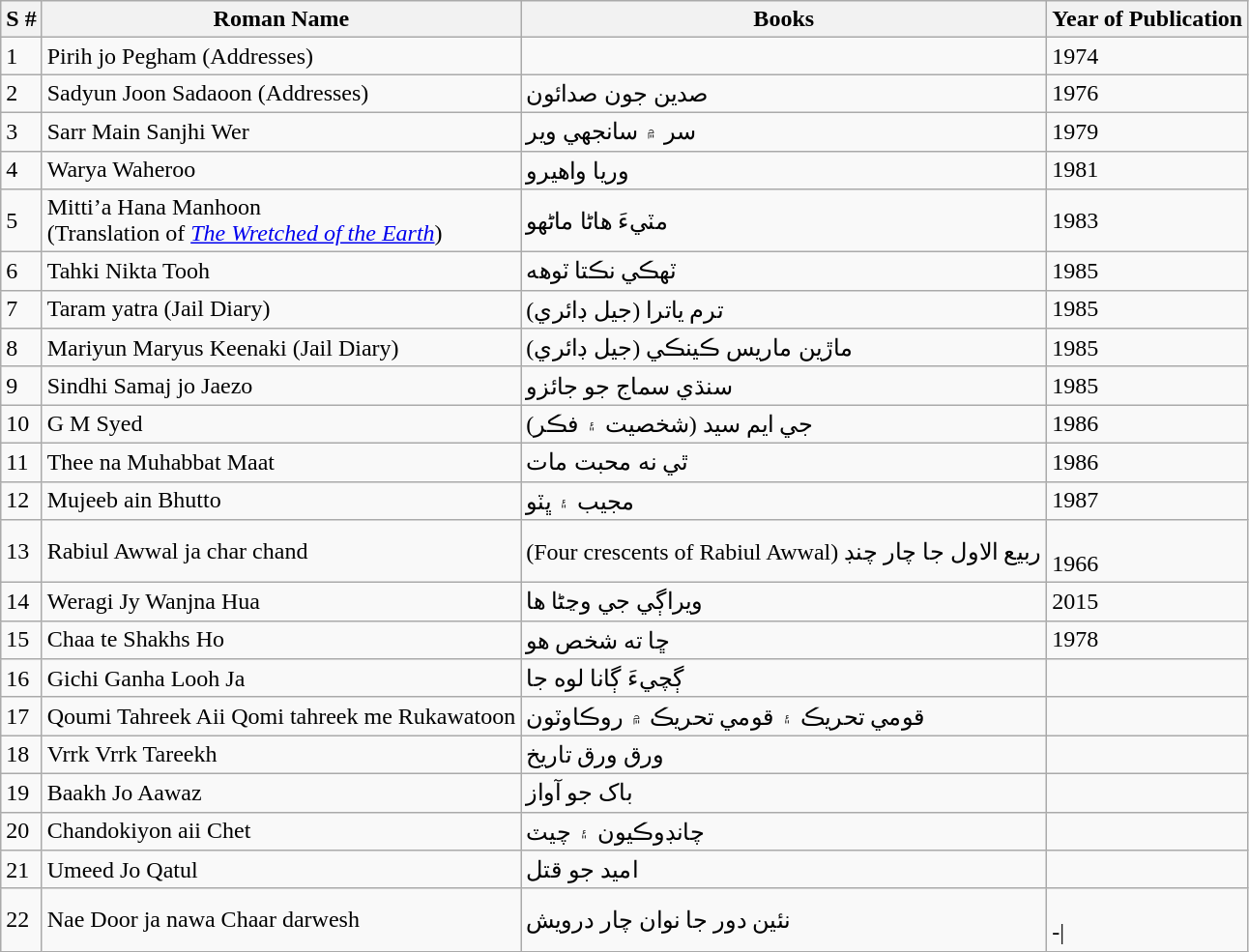<table class="wikitable">
<tr>
<th>S #</th>
<th>Roman Name</th>
<th>Books</th>
<th>Year of Publication</th>
</tr>
<tr>
<td>1</td>
<td>Pirih jo Pegham (Addresses)</td>
<td></td>
<td>1974</td>
</tr>
<tr>
<td>2</td>
<td>Sadyun Joon Sadaoon (Addresses)</td>
<td>صدين جون صدائون</td>
<td>1976</td>
</tr>
<tr>
<td>3</td>
<td>Sarr Main Sanjhi Wer</td>
<td>سر ۾ سانجھي وير</td>
<td>1979</td>
</tr>
<tr>
<td>4</td>
<td>Warya Waheroo</td>
<td>وريا واهيرو</td>
<td>1981</td>
</tr>
<tr>
<td>5</td>
<td>Mitti’a Hana Manhoon<br>(Translation of <em><a href='#'>The Wretched of the Earth</a></em>)</td>
<td>مٽيءَ هاڻا ماڻهو</td>
<td>1983</td>
</tr>
<tr>
<td>6</td>
<td>Tahki Nikta Tooh</td>
<td>ٽهڪي نڪتا ٽوهه</td>
<td>1985</td>
</tr>
<tr>
<td>7</td>
<td>Taram yatra (Jail Diary)</td>
<td>ترم ياترا (جيل ڊائري)</td>
<td>1985</td>
</tr>
<tr>
<td>8</td>
<td>Mariyun Maryus Keenaki (Jail Diary)</td>
<td>ماڙين ماريس ڪينڪي (جيل ڊائري)</td>
<td>1985</td>
</tr>
<tr>
<td>9</td>
<td>Sindhi Samaj jo Jaezo</td>
<td>سنڌي سماج جو جائزو</td>
<td>1985</td>
</tr>
<tr>
<td>10</td>
<td>G M Syed</td>
<td>جي ايم سيد (شخصيت ۽ فڪر)</td>
<td>1986</td>
</tr>
<tr>
<td>11</td>
<td>Thee na Muhabbat Maat</td>
<td>ٿي نه محبت مات</td>
<td>1986</td>
</tr>
<tr>
<td>12</td>
<td>Mujeeb ain Bhutto</td>
<td>مجيب ۽ ڀٽو</td>
<td>1987</td>
</tr>
<tr>
<td>13</td>
<td>Rabiul Awwal ja char chand</td>
<td>(Four crescents of Rabiul Awwal) ربيع الاول جا چار چنڊ</td>
<td><br>1966</td>
</tr>
<tr>
<td>14</td>
<td>Weragi Jy Wanjna Hua</td>
<td>ويراڳي جي وڃڻا ها</td>
<td ويراڳي جي وڃڻا ها>2015</td>
</tr>
<tr>
<td>15</td>
<td>Chaa te Shakhs Ho</td>
<td>ڇا ته شخص هو</td>
<td>1978</td>
</tr>
<tr>
<td>16</td>
<td>Gichi Ganha Looh Ja</td>
<td>ڳچيءَ ڳانا لوه جا</td>
<td></td>
</tr>
<tr>
<td>17</td>
<td>Qoumi Tahreek Aii Qomi tahreek me Rukawatoon</td>
<td>قومي تحريڪ ۽ قومي تحريڪ ۾ روڪاوٽون</td>
<td></td>
</tr>
<tr>
<td>18</td>
<td>Vrrk Vrrk Tareekh</td>
<td>ورق ورق تاريخ</td>
<td></td>
</tr>
<tr>
<td>19</td>
<td>Baakh Jo Aawaz</td>
<td>باک جو آواز</td>
<td></td>
</tr>
<tr>
<td>20</td>
<td>Chandokiyon aii Chet</td>
<td>چانڊوڪيون ۽ چيٽ</td>
<td></td>
</tr>
<tr>
<td>21</td>
<td>Umeed Jo Qatul</td>
<td>اميد جو قتل</td>
<td></td>
</tr>
<tr>
<td>22</td>
<td>Nae Door ja nawa Chaar darwesh</td>
<td>نئين دور جا نوان چار درويش</td>
<td><br>-|</td>
</tr>
</table>
